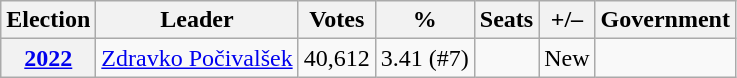<table class=wikitable style="text-align: right;">
<tr>
<th>Election</th>
<th>Leader</th>
<th>Votes</th>
<th>%</th>
<th>Seats</th>
<th>+/–</th>
<th>Government</th>
</tr>
<tr>
<th><a href='#'>2022</a></th>
<td><a href='#'>Zdravko Počivalšek</a></td>
<td>40,612</td>
<td>3.41 (#7)</td>
<td></td>
<td>New</td>
<td></td>
</tr>
</table>
